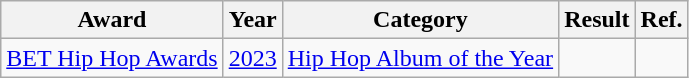<table class="wikitable">
<tr>
<th>Award</th>
<th>Year</th>
<th>Category</th>
<th>Result</th>
<th>Ref.</th>
</tr>
<tr>
<td><a href='#'>BET Hip Hop Awards</a></td>
<td><a href='#'>2023</a></td>
<td><a href='#'>Hip Hop Album of the Year</a></td>
<td></td>
<td></td>
</tr>
</table>
